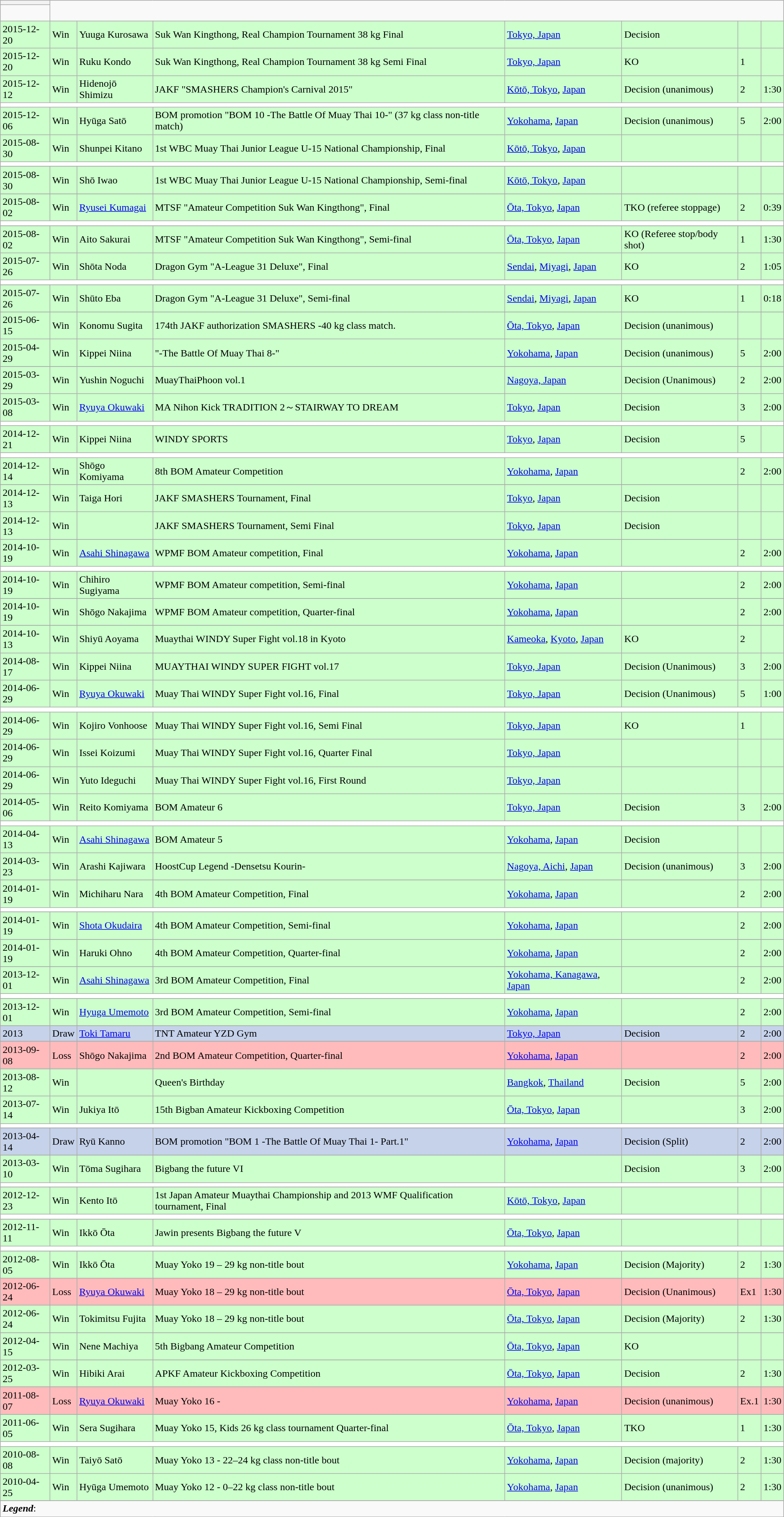<table class="wikitable mw-collapsible mw-collapsed">
<tr>
<th></th>
</tr>
<tr>
<td><br></td>
</tr>
<tr style="background:#cfc;">
<td>2015-12-20</td>
<td>Win</td>
<td align=left> Yuuga Kurosawa</td>
<td>Suk Wan Kingthong, Real Champion Tournament 38 kg Final</td>
<td><a href='#'>Tokyo, Japan</a></td>
<td>Decision</td>
<td></td>
<td></td>
</tr>
<tr style="background:#cfc;">
<td>2015-12-20</td>
<td>Win</td>
<td align=left> Ruku Kondo</td>
<td>Suk Wan Kingthong, Real Champion Tournament 38 kg Semi Final</td>
<td><a href='#'>Tokyo, Japan</a></td>
<td>KO</td>
<td>1</td>
<td></td>
</tr>
<tr style="background:#cfc;">
<td>2015-12-12</td>
<td>Win</td>
<td align=left> Hidenojō Shimizu</td>
<td>JAKF "SMASHERS Champion's Carnival 2015"</td>
<td><a href='#'>Kōtō, Tokyo</a>, <a href='#'>Japan</a></td>
<td>Decision (unanimous)</td>
<td>2</td>
<td>1:30</td>
</tr>
<tr>
<th style=background:white colspan=9></th>
</tr>
<tr style="background:#cfc;">
<td>2015-12-06</td>
<td>Win</td>
<td align=left> Hyūga Satō</td>
<td>BOM promotion "BOM 10 -The Battle Of Muay Thai 10-" (37 kg class non-title match)</td>
<td><a href='#'>Yokohama</a>, <a href='#'>Japan</a></td>
<td>Decision (unanimous)</td>
<td>5</td>
<td>2:00</td>
</tr>
<tr style="background:#cfc;">
<td>2015-08-30</td>
<td>Win</td>
<td align=left> Shunpei Kitano</td>
<td>1st WBC Muay Thai Junior League U-15 National Championship, Final</td>
<td><a href='#'>Kōtō, Tokyo</a>, <a href='#'>Japan</a></td>
<td></td>
<td></td>
<td></td>
</tr>
<tr>
<th style=background:white colspan=9></th>
</tr>
<tr>
</tr>
<tr style="background:#cfc;">
<td>2015-08-30</td>
<td>Win</td>
<td align=left> Shō Iwao</td>
<td>1st WBC Muay Thai Junior League U-15 National Championship, Semi-final</td>
<td><a href='#'>Kōtō, Tokyo</a>, <a href='#'>Japan</a></td>
<td></td>
<td></td>
<td></td>
</tr>
<tr>
</tr>
<tr style="background:#cfc;">
<td>2015-08-02</td>
<td>Win</td>
<td align=left> <a href='#'>Ryusei Kumagai</a></td>
<td>MTSF "Amateur Competition Suk Wan Kingthong", Final</td>
<td><a href='#'>Ōta, Tokyo</a>, <a href='#'>Japan</a></td>
<td>TKO (referee stoppage)</td>
<td>2</td>
<td>0:39</td>
</tr>
<tr>
<th style=background:white colspan=9></th>
</tr>
<tr>
</tr>
<tr style="background:#cfc;">
<td>2015-08-02</td>
<td>Win</td>
<td align=left> Aito Sakurai</td>
<td>MTSF "Amateur Competition Suk Wan Kingthong", Semi-final</td>
<td><a href='#'>Ōta, Tokyo</a>, <a href='#'>Japan</a></td>
<td>KO (Referee stop/body shot)</td>
<td>1</td>
<td>1:30</td>
</tr>
<tr style="background:#cfc;">
<td>2015-07-26</td>
<td>Win</td>
<td align=left> Shōta Noda</td>
<td>Dragon Gym "A-League 31 Deluxe", Final</td>
<td><a href='#'>Sendai</a>, <a href='#'>Miyagi</a>, <a href='#'>Japan</a></td>
<td>KO</td>
<td>2</td>
<td>1:05</td>
</tr>
<tr>
<th style=background:white colspan=9></th>
</tr>
<tr>
</tr>
<tr style="background:#cfc;">
<td>2015-07-26</td>
<td>Win</td>
<td align=left> Shūto Eba</td>
<td>Dragon Gym "A-League 31 Deluxe", Semi-final</td>
<td><a href='#'>Sendai</a>, <a href='#'>Miyagi</a>, <a href='#'>Japan</a></td>
<td>KO</td>
<td>1</td>
<td>0:18</td>
</tr>
<tr>
</tr>
<tr style="background:#cfc;">
<td>2015-06-15</td>
<td>Win</td>
<td align=left> Konomu Sugita</td>
<td>174th JAKF authorization SMASHERS -40 kg class match.</td>
<td><a href='#'>Ōta, Tokyo</a>, <a href='#'>Japan</a></td>
<td>Decision (unanimous)</td>
<td></td>
<td></td>
</tr>
<tr style="background:#cfc;">
<td>2015-04-29</td>
<td>Win</td>
<td align=left> Kippei Niina</td>
<td>"-The Battle Of Muay Thai 8-"</td>
<td><a href='#'>Yokohama</a>, <a href='#'>Japan</a></td>
<td>Decision (unanimous)</td>
<td>5</td>
<td>2:00</td>
</tr>
<tr>
</tr>
<tr style="background:#cfc;">
<td>2015-03-29</td>
<td>Win</td>
<td align=left> Yushin Noguchi</td>
<td>MuayThaiPhoon vol.1</td>
<td><a href='#'>Nagoya, Japan</a></td>
<td>Decision (Unanimous)</td>
<td>2</td>
<td>2:00</td>
</tr>
<tr style="background:#cfc;">
<td>2015-03-08</td>
<td>Win</td>
<td align=left> <a href='#'>Ryuya Okuwaki</a></td>
<td>MA Nihon Kick TRADITION 2～STAIRWAY TO DREAM</td>
<td><a href='#'>Tokyo</a>, <a href='#'>Japan</a></td>
<td>Decision</td>
<td>3</td>
<td>2:00</td>
</tr>
<tr>
<th style=background:white colspan=9></th>
</tr>
<tr style="background:#cfc;">
<td>2014-12-21</td>
<td>Win</td>
<td align=left> Kippei Niina</td>
<td>WINDY SPORTS</td>
<td><a href='#'>Tokyo</a>, <a href='#'>Japan</a></td>
<td>Decision</td>
<td>5</td>
<td></td>
</tr>
<tr>
<th style=background:white colspan=9></th>
</tr>
<tr style="background:#cfc;">
<td>2014-12-14</td>
<td>Win</td>
<td align=left> Shōgo Komiyama</td>
<td>8th BOM Amateur Competition </td>
<td><a href='#'>Yokohama</a>, <a href='#'>Japan</a></td>
<td></td>
<td>2</td>
<td>2:00</td>
</tr>
<tr>
</tr>
<tr style="background:#cfc;">
<td>2014-12-13</td>
<td>Win</td>
<td align=left> Taiga Hori</td>
<td>JAKF SMASHERS Tournament, Final</td>
<td><a href='#'>Tokyo</a>, <a href='#'>Japan</a></td>
<td>Decision</td>
<td></td>
<td></td>
</tr>
<tr style="background:#cfc;">
<td>2014-12-13</td>
<td>Win</td>
<td align=left></td>
<td>JAKF SMASHERS Tournament, Semi Final</td>
<td><a href='#'>Tokyo</a>, <a href='#'>Japan</a></td>
<td>Decision</td>
<td></td>
<td></td>
</tr>
<tr>
</tr>
<tr style="background:#cfc;">
<td>2014-10-19</td>
<td>Win</td>
<td align=left> <a href='#'>Asahi Shinagawa</a></td>
<td>WPMF BOM Amateur competition, Final</td>
<td><a href='#'>Yokohama</a>, <a href='#'>Japan</a></td>
<td></td>
<td>2</td>
<td>2:00</td>
</tr>
<tr>
<th style=background:white colspan=9></th>
</tr>
<tr>
</tr>
<tr style="background:#cfc;">
<td>2014-10-19</td>
<td>Win</td>
<td align=left> Chihiro Sugiyama</td>
<td>WPMF BOM Amateur competition, Semi-final</td>
<td><a href='#'>Yokohama</a>, <a href='#'>Japan</a></td>
<td></td>
<td>2</td>
<td>2:00</td>
</tr>
<tr>
</tr>
<tr>
</tr>
<tr style="background:#cfc;">
<td>2014-10-19</td>
<td>Win</td>
<td align=left> Shōgo Nakajima</td>
<td>WPMF BOM Amateur competition, Quarter-final</td>
<td><a href='#'>Yokohama</a>, <a href='#'>Japan</a></td>
<td></td>
<td>2</td>
<td>2:00</td>
</tr>
<tr>
</tr>
<tr>
</tr>
<tr style="background:#cfc;">
<td>2014-10-13</td>
<td>Win</td>
<td align=left> Shiyū Aoyama</td>
<td>Muaythai WINDY Super Fight vol.18 in Kyoto </td>
<td><a href='#'>Kameoka</a>, <a href='#'>Kyoto</a>, <a href='#'>Japan</a></td>
<td>KO</td>
<td>2</td>
<td></td>
</tr>
<tr style="background:#cfc;">
<td>2014-08-17</td>
<td>Win</td>
<td align=left> Kippei Niina</td>
<td>MUAYTHAI WINDY SUPER FIGHT vol.17</td>
<td><a href='#'>Tokyo, Japan</a></td>
<td>Decision (Unanimous)</td>
<td>3</td>
<td>2:00</td>
</tr>
<tr style="background:#cfc;">
<td>2014-06-29</td>
<td>Win</td>
<td align="left"> <a href='#'>Ryuya Okuwaki</a></td>
<td>Muay Thai WINDY Super Fight vol.16, Final</td>
<td><a href='#'>Tokyo, Japan</a></td>
<td>Decision (Unanimous)</td>
<td>5</td>
<td>1:00</td>
</tr>
<tr>
<th style=background:white colspan=9></th>
</tr>
<tr style="background:#cfc;">
<td>2014-06-29</td>
<td>Win</td>
<td align="left"> Kojiro Vonhoose</td>
<td>Muay Thai WINDY Super Fight vol.16, Semi Final</td>
<td><a href='#'>Tokyo, Japan</a></td>
<td>KO</td>
<td>1</td>
<td></td>
</tr>
<tr style="background:#cfc;">
<td>2014-06-29</td>
<td>Win</td>
<td align="left"> Issei Koizumi</td>
<td>Muay Thai WINDY Super Fight vol.16, Quarter Final</td>
<td><a href='#'>Tokyo, Japan</a></td>
<td></td>
<td></td>
<td></td>
</tr>
<tr style="background:#cfc;">
<td>2014-06-29</td>
<td>Win</td>
<td align="left"> Yuto Ideguchi</td>
<td>Muay Thai WINDY Super Fight vol.16, First Round</td>
<td><a href='#'>Tokyo, Japan</a></td>
<td></td>
<td></td>
<td></td>
</tr>
<tr style="background:#cfc;">
<td>2014-05-06</td>
<td>Win</td>
<td align=left> Reito Komiyama</td>
<td>BOM Amateur 6</td>
<td><a href='#'>Tokyo, Japan</a></td>
<td>Decision</td>
<td>3</td>
<td>2:00</td>
</tr>
<tr>
<th style=background:white colspan=9></th>
</tr>
<tr style="background:#cfc;">
<td>2014-04-13</td>
<td>Win</td>
<td align=left> <a href='#'>Asahi Shinagawa</a></td>
<td>BOM Amateur 5</td>
<td><a href='#'>Yokohama</a>, <a href='#'>Japan</a></td>
<td>Decision</td>
<td></td>
<td></td>
</tr>
<tr style="background:#cfc;">
<td>2014-03-23</td>
<td>Win</td>
<td align=left> Arashi Kajiwara</td>
<td>HoostCup Legend -Densetsu Kourin-</td>
<td><a href='#'>Nagoya, Aichi</a>, <a href='#'>Japan</a></td>
<td>Decision (unanimous)</td>
<td>3</td>
<td>2:00</td>
</tr>
<tr>
</tr>
<tr style="background:#cfc;">
<td>2014-01-19</td>
<td>Win</td>
<td align=left> Michiharu Nara</td>
<td>4th BOM Amateur Competition, Final</td>
<td><a href='#'>Yokohama</a>, <a href='#'>Japan</a></td>
<td></td>
<td>2</td>
<td>2:00</td>
</tr>
<tr>
<th style=background:white colspan=9></th>
</tr>
<tr>
</tr>
<tr style="background:#cfc;">
<td>2014-01-19</td>
<td>Win</td>
<td align=left> <a href='#'>Shota Okudaira</a></td>
<td>4th BOM Amateur Competition, Semi-final</td>
<td><a href='#'>Yokohama</a>, <a href='#'>Japan</a></td>
<td></td>
<td>2</td>
<td>2:00</td>
</tr>
<tr>
</tr>
<tr>
</tr>
<tr style="background:#cfc;">
<td>2014-01-19</td>
<td>Win</td>
<td align=left> Haruki Ohno</td>
<td>4th BOM Amateur Competition, Quarter-final</td>
<td><a href='#'>Yokohama</a>, <a href='#'>Japan</a></td>
<td></td>
<td>2</td>
<td>2:00</td>
</tr>
<tr>
</tr>
<tr>
</tr>
<tr style="background:#cfc;">
<td>2013-12-01</td>
<td>Win</td>
<td align=left> <a href='#'>Asahi Shinagawa</a></td>
<td>3rd BOM Amateur Competition, Final</td>
<td><a href='#'>Yokohama, Kanagawa</a>, <a href='#'>Japan</a></td>
<td></td>
<td>2</td>
<td>2:00</td>
</tr>
<tr>
<th style=background:white colspan=9></th>
</tr>
<tr>
</tr>
<tr style="background:#cfc;">
<td>2013-12-01</td>
<td>Win</td>
<td align=left> <a href='#'>Hyuga Umemoto</a></td>
<td>3rd BOM Amateur Competition, Semi-final</td>
<td><a href='#'>Yokohama</a>, <a href='#'>Japan</a></td>
<td></td>
<td>2</td>
<td>2:00</td>
</tr>
<tr>
</tr>
<tr style="background:#c5d2ea;">
<td>2013</td>
<td>Draw</td>
<td align=left> <a href='#'>Toki Tamaru</a></td>
<td>TNT Amateur YZD Gym</td>
<td><a href='#'>Tokyo, Japan</a></td>
<td>Decision</td>
<td>2</td>
<td>2:00</td>
</tr>
<tr>
</tr>
<tr style="background:#FFBBBB;">
<td>2013-09-08</td>
<td>Loss</td>
<td align=left> Shōgo Nakajima</td>
<td>2nd BOM Amateur Competition, Quarter-final</td>
<td><a href='#'>Yokohama</a>, <a href='#'>Japan</a></td>
<td></td>
<td>2</td>
<td>2:00</td>
</tr>
<tr>
</tr>
<tr style="background:#cfc;">
<td>2013-08-12</td>
<td>Win</td>
<td align=left></td>
<td>Queen's Birthday</td>
<td><a href='#'>Bangkok</a>, <a href='#'>Thailand</a></td>
<td>Decision</td>
<td>5</td>
<td>2:00</td>
</tr>
<tr style="background:#cfc;">
<td>2013-07-14</td>
<td>Win</td>
<td align=left> Jukiya Itō</td>
<td>15th Bigban Amateur Kickboxing Competition</td>
<td><a href='#'>Ōta, Tokyo</a>, <a href='#'>Japan</a></td>
<td></td>
<td>3</td>
<td>2:00</td>
</tr>
<tr>
<th style=background:white colspan=9></th>
</tr>
<tr>
</tr>
<tr style="background:#c5d2ea;">
<td>2013-04-14</td>
<td>Draw</td>
<td align=left> Ryū Kanno</td>
<td>BOM promotion "BOM 1 -The Battle Of Muay Thai 1- Part.1" </td>
<td><a href='#'>Yokohama</a>, <a href='#'>Japan</a></td>
<td>Decision (Split)</td>
<td>2</td>
<td>2:00</td>
</tr>
<tr>
</tr>
<tr style="background:#cfc;">
<td>2013-03-10</td>
<td>Win</td>
<td align=left> Tōma Sugihara</td>
<td>Bigbang the future VI</td>
<td></td>
<td>Decision</td>
<td>3</td>
<td>2:00</td>
</tr>
<tr>
<th style=background:white colspan=9></th>
</tr>
<tr>
</tr>
<tr style="background:#cfc;">
<td>2012-12-23</td>
<td>Win</td>
<td align=left> Kento Itō</td>
<td>1st Japan Amateur Muaythai Championship and 2013 WMF Qualification tournament, Final</td>
<td><a href='#'>Kōtō, Tokyo</a>, <a href='#'>Japan</a></td>
<td></td>
<td></td>
<td></td>
</tr>
<tr>
<th style=background:white colspan=9></th>
</tr>
<tr>
</tr>
<tr style="background:#cfc;">
<td>2012-11-11</td>
<td>Win</td>
<td align=left> Ikkō Ōta</td>
<td>Jawin presents Bigbang the future V</td>
<td><a href='#'>Ōta, Tokyo</a>, <a href='#'>Japan</a></td>
<td></td>
<td></td>
<td></td>
</tr>
<tr>
<th style=background:white colspan=9></th>
</tr>
<tr>
</tr>
<tr style="background:#cfc;">
<td>2012-08-05</td>
<td>Win</td>
<td align=left> Ikkō Ōta</td>
<td>Muay Yoko 19 – 29 kg non-title bout</td>
<td><a href='#'>Yokohama</a>, <a href='#'>Japan</a></td>
<td>Decision (Majority)</td>
<td>2</td>
<td>1:30</td>
</tr>
<tr style="background:#FFBBBB;">
<td>2012-06-24</td>
<td>Loss</td>
<td align=left> <a href='#'>Ryuya Okuwaki</a></td>
<td>Muay Yoko 18 – 29 kg non-title bout</td>
<td><a href='#'>Ōta, Tokyo</a>, <a href='#'>Japan</a></td>
<td>Decision (Unanimous)</td>
<td>Ex1</td>
<td>1:30</td>
</tr>
<tr style="background:#cfc;">
<td>2012-06-24</td>
<td>Win</td>
<td align=left> Tokimitsu Fujita</td>
<td>Muay Yoko 18 – 29 kg non-title bout</td>
<td><a href='#'>Ōta, Tokyo</a>, <a href='#'>Japan</a></td>
<td>Decision (Majority)</td>
<td>2</td>
<td>1:30</td>
</tr>
<tr>
</tr>
<tr style="background:#cfc;">
<td>2012-04-15</td>
<td>Win</td>
<td align=left> Nene Machiya</td>
<td>5th Bigbang Amateur Competition</td>
<td><a href='#'>Ōta, Tokyo</a>, <a href='#'>Japan</a></td>
<td>KO</td>
<td></td>
<td></td>
</tr>
<tr>
</tr>
<tr style="background:#cfc;">
<td>2012-03-25</td>
<td>Win</td>
<td align=left> Hibiki Arai</td>
<td>APKF Amateur Kickboxing Competition</td>
<td><a href='#'>Ōta, Tokyo</a>, <a href='#'>Japan</a></td>
<td>Decision</td>
<td>2</td>
<td>1:30</td>
</tr>
<tr>
</tr>
<tr style="background:#FFBBBB;">
<td>2011-08-07</td>
<td>Loss</td>
<td align=left> <a href='#'>Ryuya Okuwaki</a></td>
<td>Muay Yoko 16 - </td>
<td><a href='#'>Yokohama</a>, <a href='#'>Japan</a></td>
<td>Decision (unanimous)</td>
<td>Ex.1</td>
<td>1:30</td>
</tr>
<tr>
</tr>
<tr style="background:#cfc;">
<td>2011-06-05</td>
<td>Win</td>
<td align=left> Sera Sugihara</td>
<td>Muay Yoko 15, Kids 26 kg class tournament Quarter-final</td>
<td><a href='#'>Ōta, Tokyo</a>, <a href='#'>Japan</a></td>
<td>TKO</td>
<td>1</td>
<td>1:30</td>
</tr>
<tr>
<th style=background:white colspan=9></th>
</tr>
<tr style="background:#cfc;">
<td>2010-08-08</td>
<td>Win</td>
<td align=left> Taiyō Satō</td>
<td>Muay Yoko 13 - 22–24 kg class non-title bout</td>
<td><a href='#'>Yokohama</a>, <a href='#'>Japan</a></td>
<td>Decision (majority)</td>
<td>2</td>
<td>1:30</td>
</tr>
<tr style="background:#cfc;">
<td>2010-04-25</td>
<td>Win</td>
<td align=left> Hyūga Umemoto</td>
<td>Muay Yoko 12 - 0–22 kg class non-title bout</td>
<td><a href='#'>Yokohama</a>, <a href='#'>Japan</a></td>
<td>Decision (unanimous)</td>
<td>2</td>
<td>1:30</td>
</tr>
<tr>
</tr>
<tr>
<td colspan=9><strong><em>Legend</em></strong>:    <br></td>
</tr>
</table>
